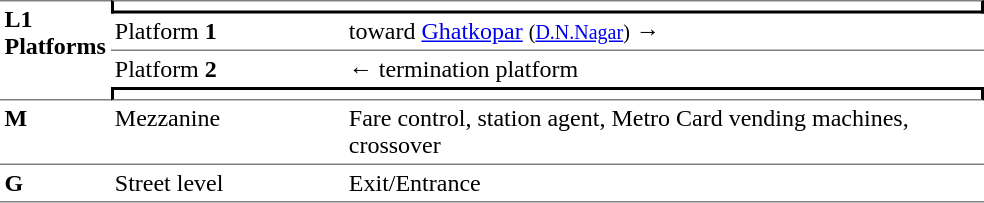<table border=0 cellspacing=0 cellpadding=3>
<tr>
<td style="border-bottom:solid 1px gray;vertical-align:top;border-top:solid 1px gray;" rowspan=4;><strong>L1<br>Platforms</strong></td>
<td style="border-top:solid 1px gray;border-right:solid 2px black;border-left:solid 2px black;border-bottom:solid 2px black;text-align:center;" colspan=2></td>
</tr>
<tr>
<td style="border-bottom:solid 1px gray;" width=150>Platform <span><strong>1</strong></span></td>
<td style="border-bottom:solid 1px gray;" width=390>  toward <a href='#'>Ghatkopar</a> <small>(<a href='#'>D.N.Nagar</a>)</small> →</td>
</tr>
<tr>
<td>Platform <span><strong>2</strong></span></td>
<td>←  termination platform</td>
</tr>
<tr>
<td style="border-top:solid 2px black;border-right:solid 2px black;border-left:solid 2px black;border-bottom:solid 1px gray;text-align:center;" colspan=2></td>
</tr>
<tr>
<td style="vertical-align:top"><strong>M</strong></td>
<td style="vertical-align:top">Mezzanine</td>
<td style="vertical-align:top">Fare control, station agent, Metro Card vending machines, crossover</td>
</tr>
<tr>
<td style="border-bottom:solid 1px gray;border-top:solid 1px gray; vertical-align:top" width=50><strong>G</strong></td>
<td style="border-top:solid 1px gray;border-bottom:solid 1px gray; vertical-align:top" width=100>Street level</td>
<td style="border-top:solid 1px gray;border-bottom:solid 1px gray; vertical-align:top" width=420>Exit/Entrance</td>
</tr>
</table>
